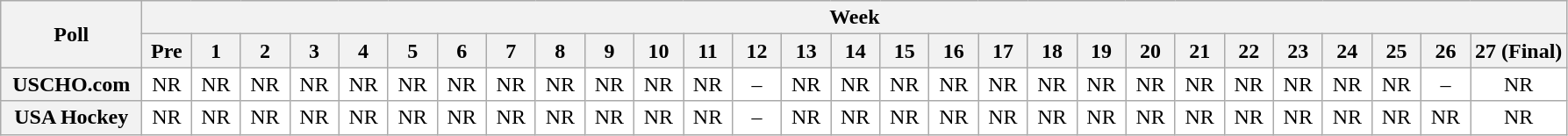<table class="wikitable" style="white-space:nowrap;">
<tr>
<th scope="col" width="100" rowspan="2">Poll</th>
<th colspan="28">Week</th>
</tr>
<tr>
<th scope="col" width="30">Pre</th>
<th scope="col" width="30">1</th>
<th scope="col" width="30">2</th>
<th scope="col" width="30">3</th>
<th scope="col" width="30">4</th>
<th scope="col" width="30">5</th>
<th scope="col" width="30">6</th>
<th scope="col" width="30">7</th>
<th scope="col" width="30">8</th>
<th scope="col" width="30">9</th>
<th scope="col" width="30">10</th>
<th scope="col" width="30">11</th>
<th scope="col" width="30">12</th>
<th scope="col" width="30">13</th>
<th scope="col" width="30">14</th>
<th scope="col" width="30">15</th>
<th scope="col" width="30">16</th>
<th scope="col" width="30">17</th>
<th scope="col" width="30">18</th>
<th scope="col" width="30">19</th>
<th scope="col" width="30">20</th>
<th scope="col" width="30">21</th>
<th scope="col" width="30">22</th>
<th scope="col" width="30">23</th>
<th scope="col" width="30">24</th>
<th scope="col" width="30">25</th>
<th scope="col" width="30">26</th>
<th scope="col" width="30">27 (Final)</th>
</tr>
<tr style="text-align:center;">
<th>USCHO.com</th>
<td bgcolor=FFFFFF>NR</td>
<td bgcolor=FFFFFF>NR</td>
<td bgcolor=FFFFFF>NR</td>
<td bgcolor=FFFFFF>NR</td>
<td bgcolor=FFFFFF>NR</td>
<td bgcolor=FFFFFF>NR</td>
<td bgcolor=FFFFFF>NR</td>
<td bgcolor=FFFFFF>NR</td>
<td bgcolor=FFFFFF>NR</td>
<td bgcolor=FFFFFF>NR</td>
<td bgcolor=FFFFFF>NR</td>
<td bgcolor=FFFFFF>NR</td>
<td bgcolor=FFFFFF>–</td>
<td bgcolor=FFFFFF>NR</td>
<td bgcolor=FFFFFF>NR</td>
<td bgcolor=FFFFFF>NR</td>
<td bgcolor=FFFFFF>NR</td>
<td bgcolor=FFFFFF>NR</td>
<td bgcolor=FFFFFF>NR</td>
<td bgcolor=FFFFFF>NR</td>
<td bgcolor=FFFFFF>NR</td>
<td bgcolor=FFFFFF>NR</td>
<td bgcolor=FFFFFF>NR</td>
<td bgcolor=FFFFFF>NR</td>
<td bgcolor=FFFFFF>NR</td>
<td bgcolor=FFFFFF>NR</td>
<td bgcolor=FFFFFF>–</td>
<td bgcolor=FFFFFF>NR</td>
</tr>
<tr style="text-align:center;">
<th>USA Hockey</th>
<td bgcolor=FFFFFF>NR</td>
<td bgcolor=FFFFFF>NR</td>
<td bgcolor=FFFFFF>NR</td>
<td bgcolor=FFFFFF>NR</td>
<td bgcolor=FFFFFF>NR</td>
<td bgcolor=FFFFFF>NR</td>
<td bgcolor=FFFFFF>NR</td>
<td bgcolor=FFFFFF>NR</td>
<td bgcolor=FFFFFF>NR</td>
<td bgcolor=FFFFFF>NR</td>
<td bgcolor=FFFFFF>NR</td>
<td bgcolor=FFFFFF>NR</td>
<td bgcolor=FFFFFF>–</td>
<td bgcolor=FFFFFF>NR</td>
<td bgcolor=FFFFFF>NR</td>
<td bgcolor=FFFFFF>NR</td>
<td bgcolor=FFFFFF>NR</td>
<td bgcolor=FFFFFF>NR</td>
<td bgcolor=FFFFFF>NR</td>
<td bgcolor=FFFFFF>NR</td>
<td bgcolor=FFFFFF>NR</td>
<td bgcolor=FFFFFF>NR</td>
<td bgcolor=FFFFFF>NR</td>
<td bgcolor=FFFFFF>NR</td>
<td bgcolor=FFFFFF>NR</td>
<td bgcolor=FFFFFF>NR</td>
<td bgcolor=FFFFFF>NR</td>
<td bgcolor=FFFFFF>NR</td>
</tr>
</table>
